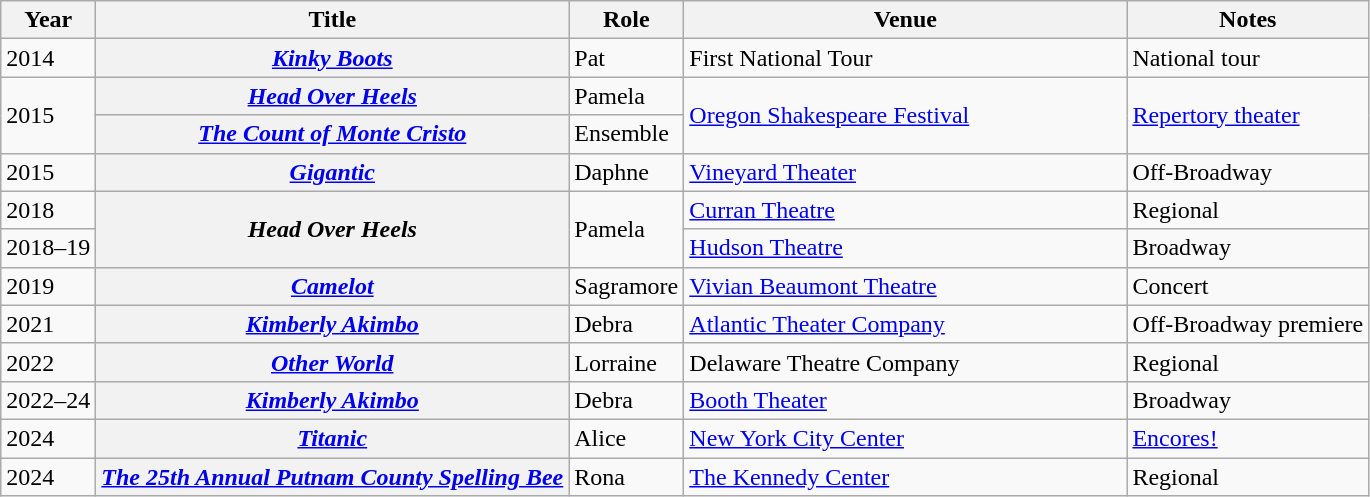<table class="wikitable plainrowheaders sortable">
<tr>
<th scope="col">Year</th>
<th scope="col">Title</th>
<th scope="col">Role</th>
<th scope="col" style="width:18em" class="unsortable">Venue</th>
<th scope="col" class="unsortable">Notes</th>
</tr>
<tr>
<td>2014</td>
<th scope="row"><a href='#'><em>Kinky Boots</em></a></th>
<td>Pat</td>
<td>First National Tour</td>
<td>National tour</td>
</tr>
<tr>
<td rowspan="2">2015</td>
<th scope="row"><em><a href='#'>Head Over Heels</a></em></th>
<td>Pamela</td>
<td rowspan="2"><a href='#'>Oregon Shakespeare Festival</a></td>
<td rowspan="2"><a href='#'>Repertory theater</a></td>
</tr>
<tr>
<th scope="row"><em><a href='#'>The Count of Monte Cristo</a></em></th>
<td>Ensemble</td>
</tr>
<tr>
<td>2015</td>
<th scope="row"><em><a href='#'>Gigantic</a></em></th>
<td>Daphne</td>
<td><a href='#'>Vineyard Theater</a></td>
<td>Off-Broadway</td>
</tr>
<tr>
<td>2018</td>
<th scope="row" rowspan="2"><em>Head Over Heels</em></th>
<td rowspan="2">Pamela</td>
<td><a href='#'>Curran Theatre</a></td>
<td>Regional</td>
</tr>
<tr>
<td>2018–19</td>
<td><a href='#'>Hudson Theatre</a></td>
<td>Broadway</td>
</tr>
<tr>
<td>2019</td>
<th scope=row><a href='#'><em>Camelot</em></a></th>
<td>Sagramore</td>
<td><a href='#'>Vivian Beaumont Theatre</a></td>
<td>Concert</td>
</tr>
<tr>
<td>2021</td>
<th scope="row"><em><a href='#'>Kimberly Akimbo</a></em></th>
<td>Debra</td>
<td><a href='#'>Atlantic Theater Company</a></td>
<td>Off-Broadway premiere</td>
</tr>
<tr>
<td>2022</td>
<th scope="row"><em><a href='#'>Other World</a></em></th>
<td>Lorraine</td>
<td>Delaware Theatre Company</td>
<td>Regional</td>
</tr>
<tr>
<td>2022–24</td>
<th scope="row"><em><a href='#'>Kimberly Akimbo</a></em></th>
<td>Debra</td>
<td><a href='#'>Booth Theater</a></td>
<td>Broadway</td>
</tr>
<tr>
<td>2024</td>
<th scope="row"><a href='#'><em>Titanic</em></a></th>
<td>Alice</td>
<td><a href='#'>New York City Center</a></td>
<td><a href='#'>Encores!</a></td>
</tr>
<tr>
<td>2024</td>
<th scope="row"><em><a href='#'>The 25th Annual Putnam County Spelling Bee</a></em></th>
<td>Rona</td>
<td><a href='#'>The Kennedy Center</a></td>
<td>Regional</td>
</tr>
</table>
